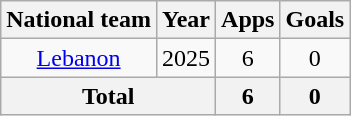<table class="wikitable" style="text-align:center">
<tr>
<th>National team</th>
<th>Year</th>
<th>Apps</th>
<th>Goals</th>
</tr>
<tr>
<td rowspan="1"><a href='#'>Lebanon</a></td>
<td>2025</td>
<td>6</td>
<td>0</td>
</tr>
<tr>
<th colspan="2">Total</th>
<th>6</th>
<th>0</th>
</tr>
</table>
